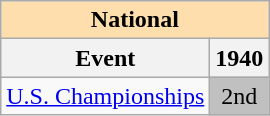<table class="wikitable" style="text-align:center">
<tr>
<th style="background-color: #ffdead; " colspan=2 align=center>National</th>
</tr>
<tr>
<th>Event</th>
<th>1940</th>
</tr>
<tr>
<td align=left><a href='#'>U.S. Championships</a></td>
<td bgcolor=silver>2nd</td>
</tr>
</table>
